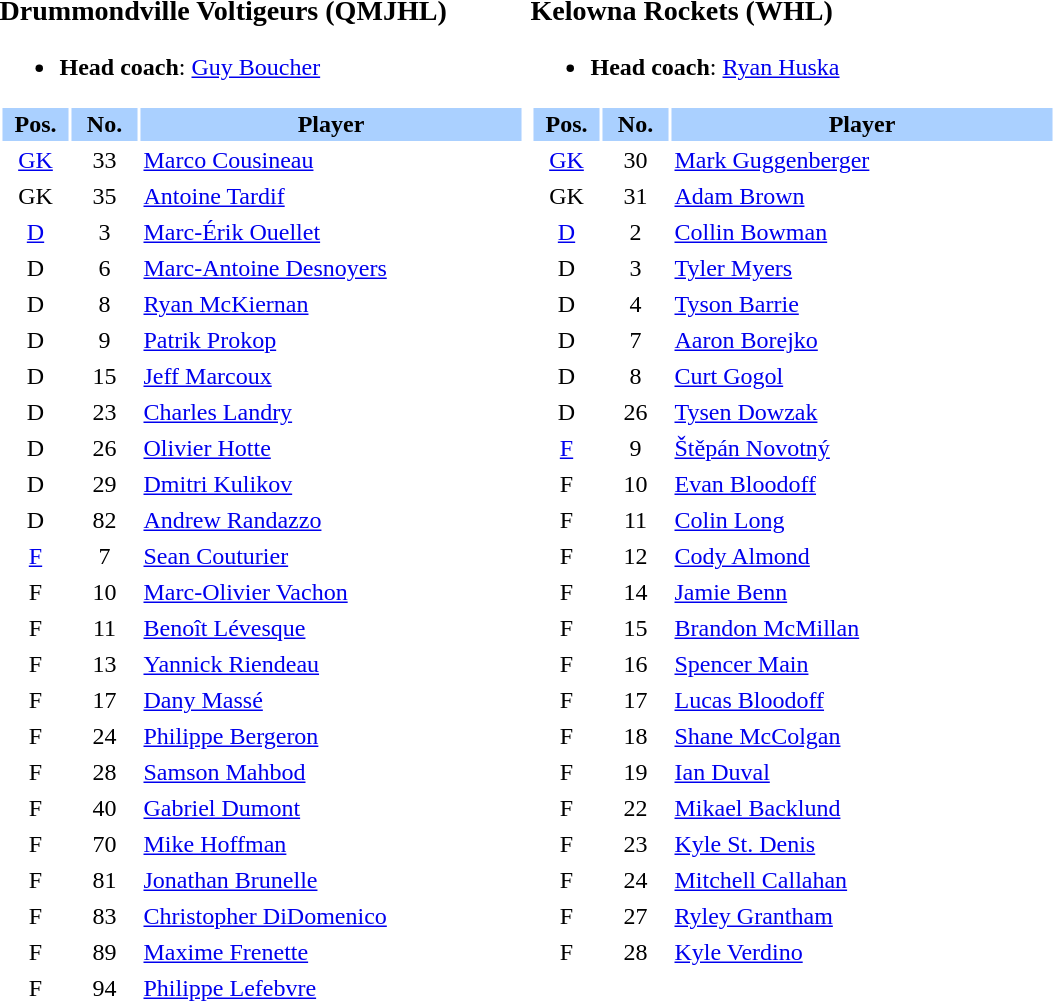<table>
<tr>
<td valign=top><br><h3>Drummondville Voltigeurs (QMJHL)</h3><ul><li><strong>Head coach</strong>: <a href='#'>Guy Boucher</a></li></ul><table border="0" cellspacing="2" cellpadding="2">
<tr bgcolor=AAD0FF>
<th width=40>Pos.</th>
<th width=40>No.</th>
<th width=250>Player</th>
</tr>
<tr>
<td style="text-align:center;"><a href='#'>GK</a></td>
<td style="text-align:center;">33</td>
<td><a href='#'>Marco Cousineau</a></td>
</tr>
<tr>
<td style="text-align:center;">GK</td>
<td style="text-align:center;">35</td>
<td><a href='#'>Antoine Tardif</a></td>
</tr>
<tr>
<td style="text-align:center;"><a href='#'>D</a></td>
<td style="text-align:center;">3</td>
<td><a href='#'>Marc-Érik Ouellet</a></td>
</tr>
<tr>
<td style="text-align:center;">D</td>
<td style="text-align:center;">6</td>
<td><a href='#'>Marc-Antoine Desnoyers</a></td>
</tr>
<tr>
<td style="text-align:center;">D</td>
<td style="text-align:center;">8</td>
<td><a href='#'>Ryan McKiernan</a></td>
</tr>
<tr>
<td style="text-align:center;">D</td>
<td style="text-align:center;">9</td>
<td><a href='#'>Patrik Prokop</a></td>
</tr>
<tr>
<td style="text-align:center;">D</td>
<td style="text-align:center;">15</td>
<td><a href='#'>Jeff Marcoux</a></td>
</tr>
<tr>
<td style="text-align:center;">D</td>
<td style="text-align:center;">23</td>
<td><a href='#'>Charles Landry</a></td>
</tr>
<tr>
<td style="text-align:center;">D</td>
<td style="text-align:center;">26</td>
<td><a href='#'>Olivier Hotte</a></td>
</tr>
<tr>
<td style="text-align:center;">D</td>
<td style="text-align:center;">29</td>
<td><a href='#'>Dmitri Kulikov</a></td>
</tr>
<tr>
<td style="text-align:center;">D</td>
<td style="text-align:center;">82</td>
<td><a href='#'>Andrew Randazzo</a></td>
</tr>
<tr>
<td style="text-align:center;"><a href='#'>F</a></td>
<td style="text-align:center;">7</td>
<td><a href='#'>Sean Couturier</a></td>
</tr>
<tr>
<td style="text-align:center;">F</td>
<td style="text-align:center;">10</td>
<td><a href='#'>Marc-Olivier Vachon</a></td>
</tr>
<tr>
<td style="text-align:center;">F</td>
<td style="text-align:center;">11</td>
<td><a href='#'>Benoît Lévesque</a></td>
</tr>
<tr>
<td style="text-align:center;">F</td>
<td style="text-align:center;">13</td>
<td><a href='#'>Yannick Riendeau</a></td>
</tr>
<tr>
<td style="text-align:center;">F</td>
<td style="text-align:center;">17</td>
<td><a href='#'>Dany Massé</a></td>
</tr>
<tr>
<td style="text-align:center;">F</td>
<td style="text-align:center;">24</td>
<td><a href='#'>Philippe Bergeron</a></td>
</tr>
<tr>
<td style="text-align:center;">F</td>
<td style="text-align:center;">28</td>
<td><a href='#'>Samson Mahbod</a></td>
</tr>
<tr>
<td style="text-align:center;">F</td>
<td style="text-align:center;">40</td>
<td><a href='#'>Gabriel Dumont</a></td>
</tr>
<tr>
<td style="text-align:center;">F</td>
<td style="text-align:center;">70</td>
<td><a href='#'>Mike Hoffman</a></td>
</tr>
<tr>
<td style="text-align:center;">F</td>
<td style="text-align:center;">81</td>
<td><a href='#'>Jonathan Brunelle</a></td>
</tr>
<tr>
<td style="text-align:center;">F</td>
<td style="text-align:center;">83</td>
<td><a href='#'>Christopher DiDomenico</a></td>
</tr>
<tr>
<td style="text-align:center;">F</td>
<td style="text-align:center;">89</td>
<td><a href='#'>Maxime Frenette</a></td>
</tr>
<tr>
<td style="text-align:center;">F</td>
<td style="text-align:center;">94</td>
<td><a href='#'>Philippe Lefebvre</a></td>
</tr>
</table>
</td>
<td valign=top><br><h3>Kelowna Rockets (WHL)</h3><ul><li><strong>Head coach</strong>: <a href='#'>Ryan Huska</a></li></ul><table border="0" cellspacing="2" cellpadding="2">
<tr bgcolor=AAD0FF>
<th width=40>Pos.</th>
<th width=40>No.</th>
<th width=250>Player</th>
</tr>
<tr>
<td style="text-align:center;"><a href='#'>GK</a></td>
<td style="text-align:center;">30</td>
<td><a href='#'>Mark Guggenberger</a></td>
</tr>
<tr>
<td style="text-align:center;">GK</td>
<td style="text-align:center;">31</td>
<td><a href='#'>Adam Brown</a></td>
</tr>
<tr>
<td style="text-align:center;"><a href='#'>D</a></td>
<td style="text-align:center;">2</td>
<td><a href='#'>Collin Bowman</a></td>
</tr>
<tr>
<td style="text-align:center;">D</td>
<td style="text-align:center;">3</td>
<td><a href='#'>Tyler Myers</a></td>
</tr>
<tr>
<td style="text-align:center;">D</td>
<td style="text-align:center;">4</td>
<td><a href='#'>Tyson Barrie</a></td>
</tr>
<tr>
<td style="text-align:center;">D</td>
<td style="text-align:center;">7</td>
<td><a href='#'>Aaron Borejko</a></td>
</tr>
<tr>
<td style="text-align:center;">D</td>
<td style="text-align:center;">8</td>
<td><a href='#'>Curt Gogol</a></td>
</tr>
<tr>
<td style="text-align:center;">D</td>
<td style="text-align:center;">26</td>
<td><a href='#'>Tysen Dowzak</a></td>
</tr>
<tr>
<td style="text-align:center;"><a href='#'>F</a></td>
<td style="text-align:center;">9</td>
<td><a href='#'>Štěpán Novotný</a></td>
</tr>
<tr>
<td style="text-align:center;">F</td>
<td style="text-align:center;">10</td>
<td><a href='#'>Evan Bloodoff</a></td>
</tr>
<tr>
<td style="text-align:center;">F</td>
<td style="text-align:center;">11</td>
<td><a href='#'>Colin Long</a></td>
</tr>
<tr>
<td style="text-align:center;">F</td>
<td style="text-align:center;">12</td>
<td><a href='#'>Cody Almond</a></td>
</tr>
<tr>
<td style="text-align:center;">F</td>
<td style="text-align:center;">14</td>
<td><a href='#'>Jamie Benn</a></td>
</tr>
<tr>
<td style="text-align:center;">F</td>
<td style="text-align:center;">15</td>
<td><a href='#'>Brandon McMillan</a></td>
</tr>
<tr>
<td style="text-align:center;">F</td>
<td style="text-align:center;">16</td>
<td><a href='#'>Spencer Main</a></td>
</tr>
<tr>
<td style="text-align:center;">F</td>
<td style="text-align:center;">17</td>
<td><a href='#'>Lucas Bloodoff</a></td>
</tr>
<tr>
<td style="text-align:center;">F</td>
<td style="text-align:center;">18</td>
<td><a href='#'>Shane McColgan</a></td>
</tr>
<tr>
<td style="text-align:center;">F</td>
<td style="text-align:center;">19</td>
<td><a href='#'>Ian Duval</a></td>
</tr>
<tr>
<td style="text-align:center;">F</td>
<td style="text-align:center;">22</td>
<td><a href='#'>Mikael Backlund</a></td>
</tr>
<tr>
<td style="text-align:center;">F</td>
<td style="text-align:center;">23</td>
<td><a href='#'>Kyle St. Denis</a></td>
</tr>
<tr>
<td style="text-align:center;">F</td>
<td style="text-align:center;">24</td>
<td><a href='#'>Mitchell Callahan</a></td>
</tr>
<tr>
<td style="text-align:center;">F</td>
<td style="text-align:center;">27</td>
<td><a href='#'>Ryley Grantham</a></td>
</tr>
<tr>
<td style="text-align:center;">F</td>
<td style="text-align:center;">28</td>
<td><a href='#'>Kyle Verdino</a></td>
</tr>
</table>
</td>
</tr>
</table>
